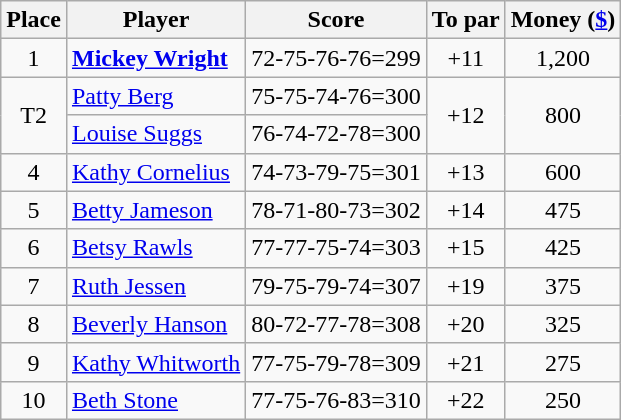<table class="wikitable">
<tr>
<th>Place</th>
<th>Player</th>
<th>Score</th>
<th>To par</th>
<th>Money (<a href='#'>$</a>)</th>
</tr>
<tr>
<td align=center>1</td>
<td> <strong><a href='#'>Mickey Wright</a></strong></td>
<td>72-75-76-76=299</td>
<td align=center>+11</td>
<td align=center>1,200</td>
</tr>
<tr>
<td align=center rowspan=2>T2</td>
<td> <a href='#'>Patty Berg</a></td>
<td>75-75-74-76=300</td>
<td align=center rowspan=2>+12</td>
<td align=center rowspan=2>800</td>
</tr>
<tr>
<td> <a href='#'>Louise Suggs</a></td>
<td>76-74-72-78=300</td>
</tr>
<tr>
<td align=center>4</td>
<td> <a href='#'>Kathy Cornelius</a></td>
<td>74-73-79-75=301</td>
<td align=center>+13</td>
<td align=center>600</td>
</tr>
<tr>
<td align=center>5</td>
<td> <a href='#'>Betty Jameson</a></td>
<td>78-71-80-73=302</td>
<td align=center>+14</td>
<td align=center>475</td>
</tr>
<tr>
<td align=center>6</td>
<td> <a href='#'>Betsy Rawls</a></td>
<td>77-77-75-74=303</td>
<td align=center>+15</td>
<td align=center>425</td>
</tr>
<tr>
<td align=center>7</td>
<td> <a href='#'>Ruth Jessen</a></td>
<td>79-75-79-74=307</td>
<td align=center>+19</td>
<td align=center>375</td>
</tr>
<tr>
<td align=center>8</td>
<td> <a href='#'>Beverly Hanson</a></td>
<td>80-72-77-78=308</td>
<td align=center>+20</td>
<td align=center>325</td>
</tr>
<tr>
<td align=center>9</td>
<td> <a href='#'>Kathy Whitworth</a></td>
<td>77-75-79-78=309</td>
<td align=center>+21</td>
<td align=center>275</td>
</tr>
<tr>
<td align=center>10</td>
<td> <a href='#'>Beth Stone</a></td>
<td>77-75-76-83=310</td>
<td align=center>+22</td>
<td align=center>250</td>
</tr>
</table>
